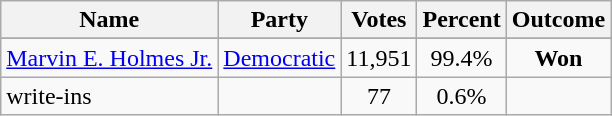<table class=wikitable style="text-align:center">
<tr>
<th>Name</th>
<th>Party</th>
<th>Votes</th>
<th>Percent</th>
<th>Outcome</th>
</tr>
<tr>
</tr>
<tr>
<td align=left><a href='#'>Marvin E. Holmes Jr.</a></td>
<td><a href='#'>Democratic</a></td>
<td>11,951</td>
<td>99.4%</td>
<td><strong>Won</strong></td>
</tr>
<tr>
<td align=left>write-ins</td>
<td></td>
<td>77</td>
<td>0.6%</td>
<td></td>
</tr>
</table>
